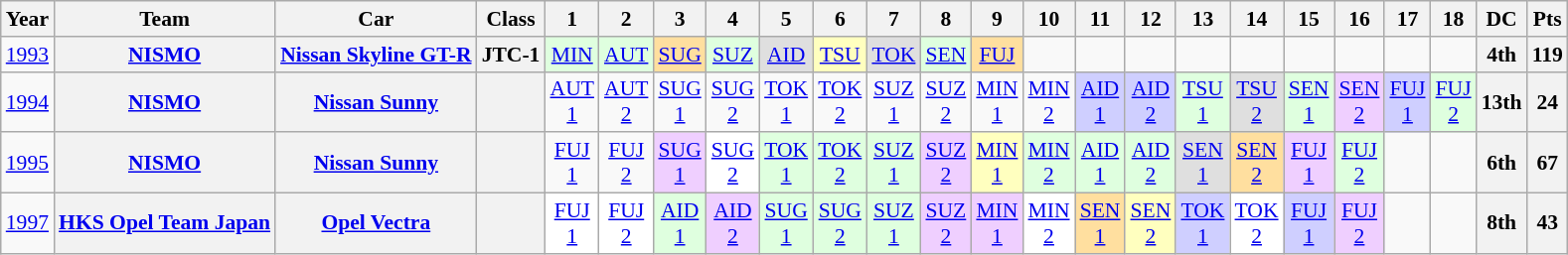<table class="wikitable"style="text-align:center;font-size:90%">
<tr>
<th>Year</th>
<th>Team</th>
<th>Car</th>
<th>Class</th>
<th>1</th>
<th>2</th>
<th>3</th>
<th>4</th>
<th>5</th>
<th>6</th>
<th>7</th>
<th>8</th>
<th>9</th>
<th>10</th>
<th>11</th>
<th>12</th>
<th>13</th>
<th>14</th>
<th>15</th>
<th>16</th>
<th>17</th>
<th>18</th>
<th>DC</th>
<th>Pts</th>
</tr>
<tr>
<td><a href='#'>1993</a></td>
<th><a href='#'>NISMO</a></th>
<th><a href='#'>Nissan Skyline GT-R</a></th>
<th>JTC-1</th>
<td style="background:#DFFFDF"><a href='#'>MIN</a><br></td>
<td style="background:#DFFFDF"><a href='#'>AUT</a><br></td>
<td style="background:#FFDF9F"><a href='#'>SUG</a><br></td>
<td style="background:#DFFFDF"><a href='#'>SUZ</a><br></td>
<td style="background:#DFDFDF"><a href='#'>AID</a><br></td>
<td style="background:#FFFFBF"><a href='#'>TSU</a><br></td>
<td style="background:#DFDFDF"><a href='#'>TOK</a><br></td>
<td style="background:#DFFFDF"><a href='#'>SEN</a><br></td>
<td style="background:#FFDF9F"><a href='#'>FUJ</a><br></td>
<td></td>
<td></td>
<td></td>
<td></td>
<td></td>
<td></td>
<td></td>
<td></td>
<td></td>
<th>4th</th>
<th>119</th>
</tr>
<tr>
<td><a href='#'>1994</a></td>
<th><a href='#'>NISMO</a></th>
<th><a href='#'>Nissan Sunny</a></th>
<th></th>
<td><a href='#'>AUT<br>1</a></td>
<td><a href='#'>AUT<br>2</a></td>
<td><a href='#'>SUG<br>1</a></td>
<td><a href='#'>SUG<br>2</a></td>
<td><a href='#'>TOK<br>1</a></td>
<td><a href='#'>TOK<br>2</a></td>
<td><a href='#'>SUZ<br>1</a></td>
<td><a href='#'>SUZ<br>2</a></td>
<td><a href='#'>MIN<br>1</a></td>
<td><a href='#'>MIN<br>2</a></td>
<td style="background:#CFCFFF"><a href='#'>AID<br>1</a><br></td>
<td style="background:#CFCFFF"><a href='#'>AID<br>2</a><br></td>
<td style="background:#DFFFDF"><a href='#'>TSU<br>1</a><br></td>
<td style="background:#DFDFDF"><a href='#'>TSU<br>2</a><br></td>
<td style="background:#DFFFDF"><a href='#'>SEN<br>1</a><br></td>
<td style="background:#EFCFFF"><a href='#'>SEN<br>2</a><br></td>
<td style="background:#CFCFFF"><a href='#'>FUJ<br>1</a><br></td>
<td style="background:#DFFFDF"><a href='#'>FUJ<br>2</a><br></td>
<th>13th</th>
<th>24</th>
</tr>
<tr>
<td><a href='#'>1995</a></td>
<th><a href='#'>NISMO</a></th>
<th><a href='#'>Nissan Sunny</a></th>
<th></th>
<td><a href='#'>FUJ<br>1</a></td>
<td><a href='#'>FUJ<br>2</a></td>
<td style="background:#EFCFFF"><a href='#'>SUG<br>1</a><br></td>
<td style="background:#FFFFFF"><a href='#'>SUG<br>2</a><br></td>
<td style="background:#DFFFDF"><a href='#'>TOK<br>1</a><br></td>
<td style="background:#DFFFDF"><a href='#'>TOK<br>2</a><br></td>
<td style="background:#DFFFDF"><a href='#'>SUZ<br>1</a><br></td>
<td style="background:#EFCFFF"><a href='#'>SUZ<br>2</a><br></td>
<td style="background:#FFFFBF"><a href='#'>MIN<br>1</a><br></td>
<td style="background:#DFFFDF"><a href='#'>MIN<br>2</a><br></td>
<td style="background:#DFFFDF"><a href='#'>AID<br>1</a><br></td>
<td style="background:#DFFFDF"><a href='#'>AID<br>2</a><br></td>
<td style="background:#DFDFDF"><a href='#'>SEN<br>1</a><br></td>
<td style="background:#FFDF9F"><a href='#'>SEN<br>2</a><br></td>
<td style="background:#EFCFFF"><a href='#'>FUJ<br>1</a><br></td>
<td style="background:#DFFFDF"><a href='#'>FUJ<br>2</a><br></td>
<td></td>
<td></td>
<th>6th</th>
<th>67</th>
</tr>
<tr>
<td><a href='#'>1997</a></td>
<th><a href='#'>HKS Opel Team Japan</a></th>
<th><a href='#'>Opel Vectra</a></th>
<th></th>
<td style="background:#FFFFFF"><a href='#'>FUJ<br>1</a><br></td>
<td style="background:#FFFFFF"><a href='#'>FUJ<br>2</a><br></td>
<td style="background:#DFFFDF"><a href='#'>AID<br>1</a><br></td>
<td style="background:#EFCFFF"><a href='#'>AID<br>2</a><br></td>
<td style="background:#DFFFDF"><a href='#'>SUG<br>1</a><br></td>
<td style="background:#DFFFDF"><a href='#'>SUG<br>2</a><br></td>
<td style="background:#DFFFDF"><a href='#'>SUZ<br>1</a><br></td>
<td style="background:#EFCFFF"><a href='#'>SUZ<br>2</a><br></td>
<td style="background:#EFCFFF"><a href='#'>MIN<br>1</a><br></td>
<td style="background:#FFFFFF"><a href='#'>MIN<br>2</a><br></td>
<td style="background:#FFDF9F"><a href='#'>SEN<br>1</a><br></td>
<td style="background:#FFFFBF"><a href='#'>SEN<br>2</a><br></td>
<td style="background:#CFCFFF"><a href='#'>TOK<br>1</a><br></td>
<td style="background:#FFFFFF"><a href='#'>TOK<br>2</a><br></td>
<td style="background:#CFCFFF"><a href='#'>FUJ<br>1</a><br></td>
<td style="background:#EFCFFF"><a href='#'>FUJ<br>2</a><br></td>
<td></td>
<td></td>
<th>8th</th>
<th>43</th>
</tr>
</table>
